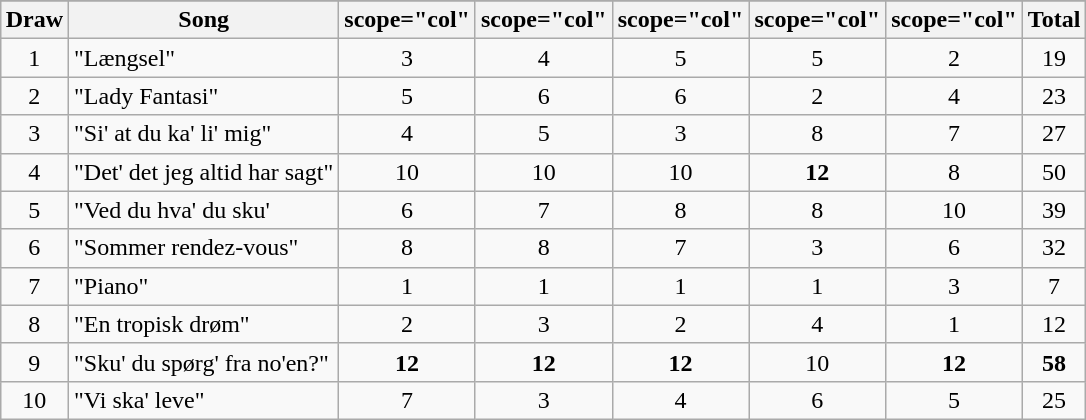<table class="wikitable plainrowheaders" style="margin: 1em auto 1em auto; text-align:center;">
<tr>
</tr>
<tr>
<th scope="col">Draw</th>
<th scope="col">Song</th>
<th>scope="col" </th>
<th>scope="col" </th>
<th>scope="col" </th>
<th>scope="col" </th>
<th>scope="col" </th>
<th scope="col">Total</th>
</tr>
<tr>
<td>1</td>
<td align=left>"Længsel"</td>
<td>3</td>
<td>4</td>
<td>5</td>
<td>5</td>
<td>2</td>
<td>19</td>
</tr>
<tr>
<td>2</td>
<td align=left>"Lady Fantasi"</td>
<td>5</td>
<td>6</td>
<td>6</td>
<td>2</td>
<td>4</td>
<td>23</td>
</tr>
<tr>
<td>3</td>
<td align=left>"Si' at du ka' li' mig"</td>
<td>4</td>
<td>5</td>
<td>3</td>
<td>8</td>
<td>7</td>
<td>27</td>
</tr>
<tr>
<td>4</td>
<td align=left>"Det' det jeg altid har sagt"</td>
<td>10</td>
<td>10</td>
<td>10</td>
<td><strong>12</strong></td>
<td>8</td>
<td>50</td>
</tr>
<tr>
<td>5</td>
<td align=left>"Ved du hva' du sku'</td>
<td>6</td>
<td>7</td>
<td>8</td>
<td>8</td>
<td>10</td>
<td>39</td>
</tr>
<tr>
<td>6</td>
<td align=left>"Sommer rendez-vous"</td>
<td>8</td>
<td>8</td>
<td>7</td>
<td>3</td>
<td>6</td>
<td>32</td>
</tr>
<tr>
<td>7</td>
<td align=left>"Piano"</td>
<td>1</td>
<td>1</td>
<td>1</td>
<td>1</td>
<td>3</td>
<td>7</td>
</tr>
<tr>
<td>8</td>
<td align=left>"En tropisk drøm"</td>
<td>2</td>
<td>3</td>
<td>2</td>
<td>4</td>
<td>1</td>
<td>12</td>
</tr>
<tr>
<td>9</td>
<td align=left>"Sku' du spørg' fra no'en?"</td>
<td><strong>12</strong></td>
<td><strong>12</strong></td>
<td><strong>12</strong></td>
<td>10</td>
<td><strong>12</strong></td>
<td><strong>58</strong></td>
</tr>
<tr>
<td>10</td>
<td align=left>"Vi ska' leve"</td>
<td>7</td>
<td>3</td>
<td>4</td>
<td>6</td>
<td>5</td>
<td>25</td>
</tr>
</table>
